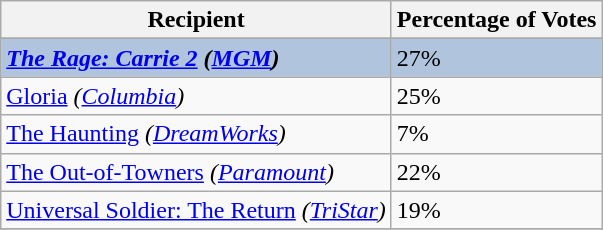<table class="wikitable sortable plainrowheaders" align="centre">
<tr>
<th>Recipient</th>
<th>Percentage of Votes</th>
</tr>
<tr>
</tr>
<tr style="background:#B0C4DE;">
<td><strong><em><a href='#'>The Rage: Carrie 2</a><em> (<a href='#'>MGM</a>)<strong></td>
<td></strong>27%<strong></td>
</tr>
<tr>
<td></em><a href='#'>Gloria</a><em> (<a href='#'>Columbia</a>)</td>
<td>25%</td>
</tr>
<tr>
<td></em><a href='#'>The Haunting</a><em> (<a href='#'>DreamWorks</a>)</td>
<td>7%</td>
</tr>
<tr>
<td></em><a href='#'>The Out-of-Towners</a><em> (<a href='#'>Paramount</a>)</td>
<td>22%</td>
</tr>
<tr>
<td></em><a href='#'>Universal Soldier: The Return</a><em> (<a href='#'>TriStar</a>)</td>
<td>19%</td>
</tr>
<tr>
</tr>
</table>
